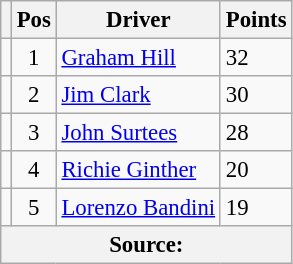<table class="wikitable" style="font-size: 95%;">
<tr>
<th></th>
<th>Pos</th>
<th>Driver</th>
<th>Points</th>
</tr>
<tr>
<td align="left"></td>
<td align="center">1</td>
<td> <a href='#'>Graham Hill</a></td>
<td align="left">32</td>
</tr>
<tr>
<td align="left"></td>
<td align="center">2</td>
<td> <a href='#'>Jim Clark</a></td>
<td align="left">30</td>
</tr>
<tr>
<td align="left"></td>
<td align="center">3</td>
<td> <a href='#'>John Surtees</a></td>
<td align="left">28</td>
</tr>
<tr>
<td align="left"></td>
<td align="center">4</td>
<td> <a href='#'>Richie Ginther</a></td>
<td align="left">20</td>
</tr>
<tr>
<td align="left"></td>
<td align="center">5</td>
<td> <a href='#'>Lorenzo Bandini</a></td>
<td align="left">19</td>
</tr>
<tr>
<th colspan=4>Source: </th>
</tr>
</table>
